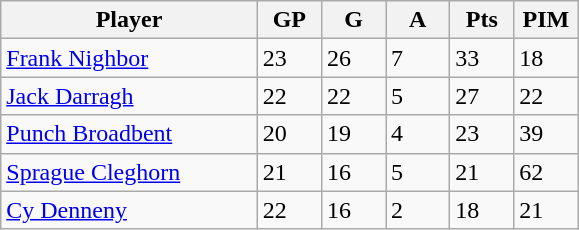<table class="wikitable">
<tr>
<th bgcolor="#DDDDFF" width="40%">Player</th>
<th bgcolor="#DDDDFF" width="10%">GP</th>
<th bgcolor="#DDDDFF" width="10%">G</th>
<th bgcolor="#DDDDFF" width="10%">A</th>
<th bgcolor="#DDDDFF" width="10%">Pts</th>
<th bgcolor="#DDDDFF" width="10%">PIM</th>
</tr>
<tr>
<td><a href='#'>Frank Nighbor</a></td>
<td>23</td>
<td>26</td>
<td>7</td>
<td>33</td>
<td>18</td>
</tr>
<tr>
<td><a href='#'>Jack Darragh</a></td>
<td>22</td>
<td>22</td>
<td>5</td>
<td>27</td>
<td>22</td>
</tr>
<tr>
<td><a href='#'>Punch Broadbent</a></td>
<td>20</td>
<td>19</td>
<td>4</td>
<td>23</td>
<td>39</td>
</tr>
<tr>
<td><a href='#'>Sprague Cleghorn</a></td>
<td>21</td>
<td>16</td>
<td>5</td>
<td>21</td>
<td>62</td>
</tr>
<tr>
<td><a href='#'>Cy Denneny</a></td>
<td>22</td>
<td>16</td>
<td>2</td>
<td>18</td>
<td>21</td>
</tr>
</table>
